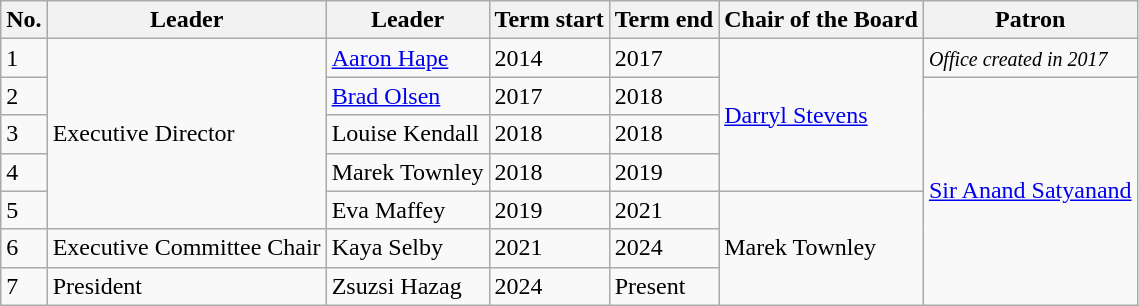<table class="wikitable">
<tr>
<th>No.</th>
<th>Leader</th>
<th>Leader</th>
<th>Term start</th>
<th>Term end</th>
<th>Chair of the Board</th>
<th>Patron</th>
</tr>
<tr>
<td>1</td>
<td rowspan="5">Executive Director</td>
<td><a href='#'>Aaron Hape</a></td>
<td>2014</td>
<td>2017</td>
<td rowspan="4"><a href='#'>Darryl Stevens</a></td>
<td><em><small>Office created in 2017</small></em></td>
</tr>
<tr>
<td>2</td>
<td><a href='#'>Brad Olsen</a></td>
<td>2017</td>
<td>2018</td>
<td rowspan="6"><a href='#'>Sir Anand Satyanand</a></td>
</tr>
<tr>
<td>3</td>
<td>Louise Kendall</td>
<td>2018</td>
<td>2018</td>
</tr>
<tr>
<td>4</td>
<td>Marek Townley</td>
<td>2018</td>
<td>2019</td>
</tr>
<tr>
<td>5</td>
<td>Eva Maffey</td>
<td>2019</td>
<td>2021</td>
<td rowspan="3">Marek Townley</td>
</tr>
<tr>
<td>6</td>
<td>Executive Committee Chair</td>
<td>Kaya Selby</td>
<td>2021</td>
<td>2024</td>
</tr>
<tr>
<td>7</td>
<td>President</td>
<td>Zsuzsi Hazag</td>
<td>2024</td>
<td>Present</td>
</tr>
</table>
